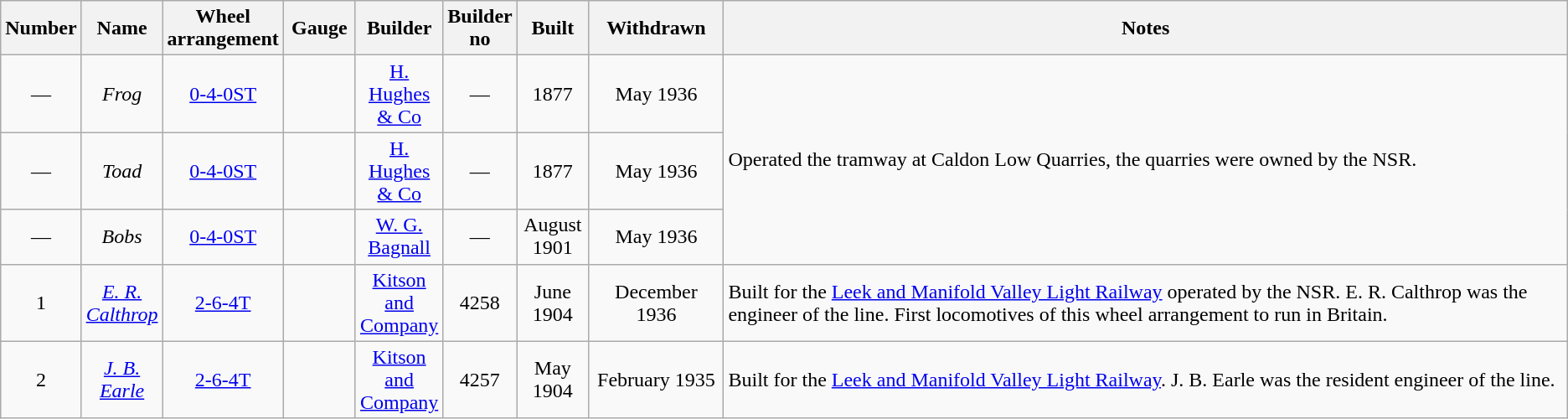<table class="wikitable" border="1" style="text-align: center">
<tr>
<th scope="col" width=50>Number<br></th>
<th scope="col" width=50>Name<br></th>
<th scope="col" width=50>Wheel arrangement<br></th>
<th scope="col" width=50>Gauge<br></th>
<th scope="col" width=50>Builder<br></th>
<th scope="col" width=50>Builder no<br></th>
<th scope="col" width=50>Built<br></th>
<th scope="col" width=100>Withdrawn<br></th>
<th scope="col">Notes</th>
</tr>
<tr>
<td>—</td>
<td><em>Frog</em></td>
<td><a href='#'>0-4-0ST</a></td>
<td></td>
<td><a href='#'>H. Hughes & Co</a></td>
<td>—</td>
<td>1877</td>
<td>May 1936</td>
<td style="text-align: left;" rowspan=3>Operated the tramway at Caldon Low Quarries, the quarries were owned by the NSR.</td>
</tr>
<tr>
<td>—</td>
<td><em>Toad</em></td>
<td><a href='#'>0-4-0ST</a></td>
<td></td>
<td><a href='#'>H. Hughes & Co</a></td>
<td>—</td>
<td>1877</td>
<td>May 1936</td>
</tr>
<tr>
<td>—</td>
<td><em>Bobs</em></td>
<td><a href='#'>0-4-0ST</a></td>
<td></td>
<td><a href='#'>W. G. Bagnall</a></td>
<td>—</td>
<td>August 1901</td>
<td>May 1936</td>
</tr>
<tr>
<td>1</td>
<td><em><a href='#'>E. R. Calthrop</a></em></td>
<td><a href='#'>2-6-4T</a></td>
<td></td>
<td><a href='#'>Kitson and Company</a></td>
<td>4258</td>
<td>June 1904</td>
<td>December 1936</td>
<td style="text-align: left;">Built for the <a href='#'>Leek and Manifold Valley Light Railway</a> operated by the NSR. E. R. Calthrop was the engineer of the line. First locomotives of this wheel arrangement to run in Britain.</td>
</tr>
<tr>
<td>2</td>
<td><em><a href='#'>J. B. Earle</a></em></td>
<td><a href='#'>2-6-4T</a></td>
<td></td>
<td><a href='#'>Kitson and Company</a></td>
<td>4257</td>
<td>May 1904</td>
<td>February 1935</td>
<td style="text-align: left;">Built for the <a href='#'>Leek and Manifold Valley Light Railway</a>. J. B. Earle was the resident engineer of the line.</td>
</tr>
</table>
